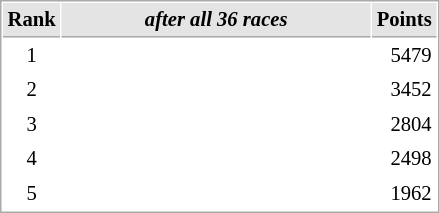<table cellspacing="1" cellpadding="3" style="border:1px solid #aaa; font-size:86%;">
<tr style="background:#e4e4e4;">
<th style="border-bottom:1px solid #aaa; width:10px;">Rank</th>
<th style="border-bottom:1px solid #aaa; width:200px; white-space:nowrap;"><em>after all 36 races</em></th>
<th style="border-bottom:1px solid #aaa; width:20px;">Points</th>
</tr>
<tr>
<td style="text-align:center;">1</td>
<td><strong></strong></td>
<td align="right">5479</td>
</tr>
<tr>
<td style="text-align:center;">2</td>
<td>  </td>
<td align="right">3452</td>
</tr>
<tr>
<td style="text-align:center;">3</td>
<td></td>
<td align="right">2804</td>
</tr>
<tr>
<td style="text-align:center;">4</td>
<td></td>
<td align="right">2498</td>
</tr>
<tr>
<td style="text-align:center;">5</td>
<td></td>
<td align="right">1962</td>
</tr>
</table>
